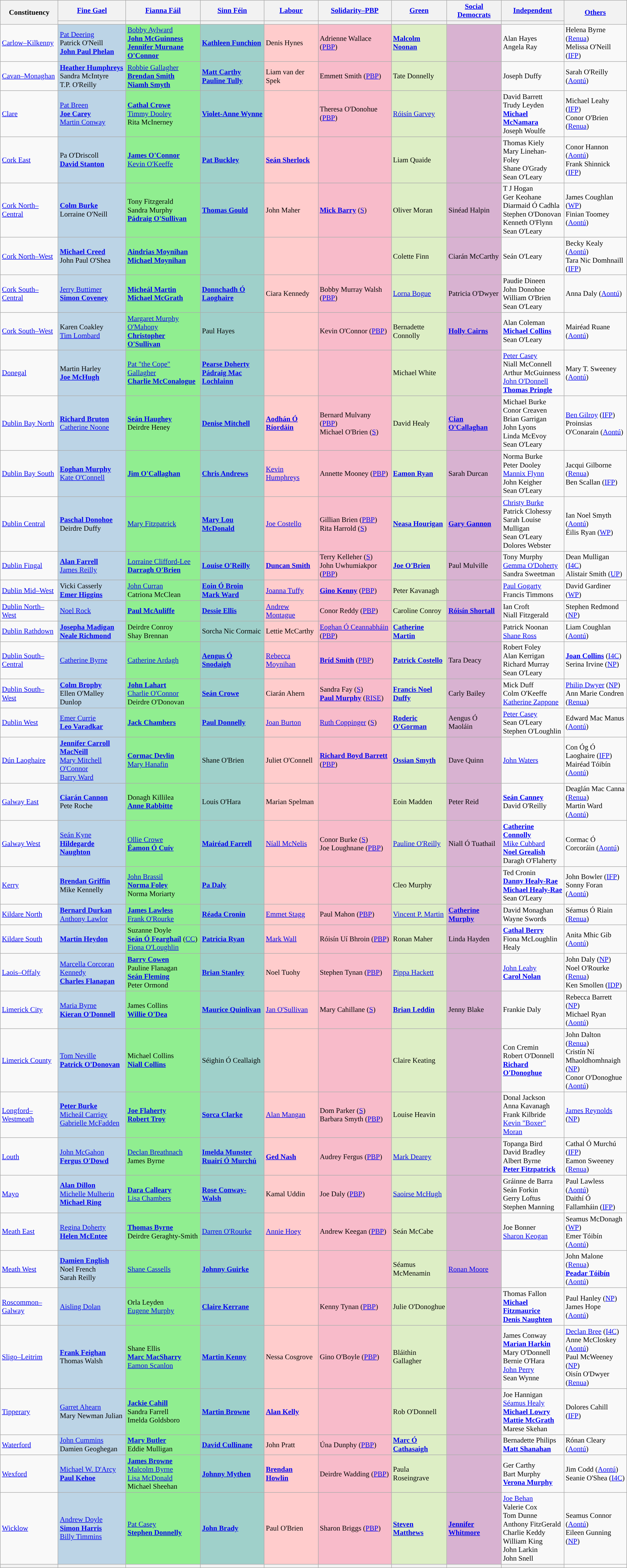<table class="wikitable" style="font-size:90%;">
<tr>
<th rowspan="2">Constituency</th>
<th><a href='#'>Fine Gael</a></th>
<th><a href='#'>Fianna Fáil</a></th>
<th><a href='#'>Sinn Féin</a></th>
<th><a href='#'>Labour</a></th>
<th><a href='#'>Solidarity–PBP</a></th>
<th><a href='#'>Green</a></th>
<th><a href='#'>Social Democrats</a></th>
<th width="10%"><a href='#'>Independent</a></th>
<th rowspan="2" width="10%"><a href='#'>Others</a></th>
</tr>
<tr>
<th style="background:"></th>
<th style="background:"></th>
<th style="background:"></th>
<th style="background:"></th>
<th style="background:"></th>
<th style="background:"></th>
<th style="background:"></th>
<th style="background:"></th>
</tr>
<tr>
<td><a href='#'>Carlow–Kilkenny</a></td>
<td style="background:#BCD4E6;"><a href='#'>Pat Deering</a> <br>Patrick O'Neill <br><strong><a href='#'>John Paul Phelan</a></strong></td>
<td style="background:#90EE90;"><a href='#'>Bobby Aylward</a> <br><strong><a href='#'>John McGuinness</a></strong> <br><strong><a href='#'>Jennifer Murnane O'Connor</a></strong></td>
<td style="background:#9fd0ca;"><strong><a href='#'>Kathleen Funchion</a></strong></td>
<td style="background:#fcc;">Denis Hynes</td>
<td style="background:#f8bbca;">Adrienne Wallace (<a href='#'>PBP</a>)</td>
<td style="background:#ddeec5;"><strong><a href='#'>Malcolm Noonan</a></strong></td>
<td style="background:#D8B2D1;"></td>
<td>Alan Hayes <br>Angela Ray</td>
<td>Helena Byrne (<a href='#'>Renua</a>) <br>Melissa O'Neill (<a href='#'>IFP</a>)</td>
</tr>
<tr>
<td><a href='#'>Cavan–Monaghan</a></td>
<td style="background:#BCD4E6;"><strong><a href='#'>Heather Humphreys</a></strong> <br>Sandra McIntyre <br>T.P. O'Reilly</td>
<td style="background:#90EE90;"><a href='#'>Robbie Gallagher</a> <br><strong><a href='#'>Brendan Smith</a></strong> <br><strong><a href='#'>Niamh Smyth</a></strong></td>
<td style="background:#9fd0ca;"><strong><a href='#'>Matt Carthy</a></strong> <br><strong><a href='#'>Pauline Tully</a></strong></td>
<td style="background:#fcc;">Liam van der Spek</td>
<td style="background:#f8bbca;">Emmett Smith (<a href='#'>PBP</a>)</td>
<td style="background:#ddeec5;">Tate Donnelly</td>
<td style="background:#D8B2D1;"></td>
<td>Joseph Duffy</td>
<td>Sarah O'Reilly (<a href='#'>Aontú</a>)</td>
</tr>
<tr>
<td><a href='#'>Clare</a></td>
<td style="background:#BCD4E6;"><a href='#'>Pat Breen</a> <br><strong><a href='#'>Joe Carey</a></strong> <br><a href='#'>Martin Conway</a></td>
<td style="background:#90EE90;"><strong><a href='#'>Cathal Crowe</a></strong> <br><a href='#'>Timmy Dooley</a> <br>Rita McInerney</td>
<td style="background:#9fd0ca;"><strong><a href='#'>Violet-Anne Wynne</a></strong></td>
<td style="background:#fcc;"></td>
<td style="background:#f8bbca;">Theresa O'Donohue (<a href='#'>PBP</a>)</td>
<td style="background:#ddeec5;"><a href='#'>Róisín Garvey</a></td>
<td style="background:#D8B2D1;"></td>
<td>David Barrett <br>Trudy Leyden <br><strong><a href='#'>Michael McNamara</a></strong> <br>Joseph Woulfe</td>
<td>Michael Leahy (<a href='#'>IFP</a>) <br>Conor O'Brien (<a href='#'>Renua</a>)</td>
</tr>
<tr>
<td><a href='#'>Cork East</a></td>
<td style="background:#BCD4E6;">Pa O'Driscoll <br><strong><a href='#'>David Stanton</a></strong></td>
<td style="background:#90EE90;"><strong><a href='#'>James O'Connor</a></strong> <br><a href='#'>Kevin O'Keeffe</a></td>
<td style="background:#9fd0ca;"><strong><a href='#'>Pat Buckley</a></strong></td>
<td style="background:#fcc;"><strong><a href='#'>Seán Sherlock</a></strong></td>
<td style="background:#f8bbca;"></td>
<td style="background:#ddeec5;">Liam Quaide</td>
<td style="background:#D8B2D1;"></td>
<td>Thomas Kiely <br>Mary Linehan-Foley <br>Shane O'Grady <br>Sean O'Leary</td>
<td>Conor Hannon (<a href='#'>Aontú</a>) <br>Frank Shinnick	(<a href='#'>IFP</a>)</td>
</tr>
<tr>
<td><a href='#'>Cork North–Central</a></td>
<td style="background:#BCD4E6;"><strong><a href='#'>Colm Burke</a></strong> <br>Lorraine O'Neill</td>
<td style="background:#90EE90;">Tony Fitzgerald <br>Sandra Murphy <br><strong><a href='#'>Pádraig O'Sullivan</a></strong></td>
<td style="background:#9fd0ca;"><strong><a href='#'>Thomas Gould</a></strong></td>
<td style="background:#fcc;">John Maher</td>
<td style="background:#f8bbca;"><strong><a href='#'>Mick Barry</a></strong> (<a href='#'>S</a>)</td>
<td style="background:#ddeec5;">Oliver Moran</td>
<td style="background:#D8B2D1;">Sinéad Halpin</td>
<td>T J Hogan <br>Ger Keohane <br>Diarmaid Ó Cadhla <br>Stephen O'Donovan <br>Kenneth O'Flynn <br>Sean O'Leary</td>
<td>James Coughlan (<a href='#'>WP</a>) <br>Finian Toomey (<a href='#'>Aontú</a>)</td>
</tr>
<tr>
<td><a href='#'>Cork North–West</a></td>
<td style="background:#BCD4E6;"><strong><a href='#'>Michael Creed</a></strong> <br>John Paul O'Shea</td>
<td style="background:#90EE90;"><strong><a href='#'>Aindrias Moynihan</a></strong> <br><strong><a href='#'>Michael Moynihan</a></strong></td>
<td style="background:#9fd0ca;"></td>
<td style="background:#fcc;"></td>
<td style="background:#f8bbca;"></td>
<td style="background:#ddeec5;">Colette Finn</td>
<td style="background:#D8B2D1;">Ciarán McCarthy</td>
<td>Seán O'Leary</td>
<td>Becky Kealy (<a href='#'>Aontú</a>) <br>Tara Nic Domhnaill (<a href='#'>IFP</a>)</td>
</tr>
<tr>
<td><a href='#'>Cork South–Central</a></td>
<td style="background:#BCD4E6;"><a href='#'>Jerry Buttimer</a> <br><strong><a href='#'>Simon Coveney</a></strong></td>
<td style="background:#90EE90;"><strong><a href='#'>Micheál Martin</a></strong> <br><strong><a href='#'>Michael McGrath</a></strong></td>
<td style="background:#9fd0ca;"><strong><a href='#'>Donnchadh Ó Laoghaire</a></strong></td>
<td style="background:#fcc;">Ciara Kennedy</td>
<td style="background:#f8bbca;">Bobby Murray Walsh (<a href='#'>PBP</a>)</td>
<td style="background:#ddeec5;"><a href='#'>Lorna Bogue</a></td>
<td style="background:#D8B2D1;">Patricia O'Dwyer</td>
<td>Paudie Dineen <br>John Donohoe <br>William O'Brien <br>Sean O'Leary</td>
<td>Anna Daly (<a href='#'>Aontú</a>)</td>
</tr>
<tr>
<td><a href='#'>Cork South–West</a></td>
<td style="background:#BCD4E6;">Karen Coakley <br><a href='#'>Tim Lombard</a></td>
<td style="background:#90EE90;"><a href='#'>Margaret Murphy O'Mahony</a> <br><strong><a href='#'>Christopher O'Sullivan</a></strong></td>
<td style="background:#9fd0ca;">Paul Hayes</td>
<td style="background:#fcc;"></td>
<td style="background:#f8bbca;">Kevin O'Connor (<a href='#'>PBP</a>)</td>
<td style="background:#ddeec5;">Bernadette Connolly</td>
<td style="background:#D8B2D1;"><strong><a href='#'>Holly Cairns</a></strong></td>
<td>Alan Coleman <br><strong><a href='#'>Michael Collins</a></strong> <br>Sean O'Leary</td>
<td>Mairéad Ruane (<a href='#'>Aontú</a>)</td>
</tr>
<tr>
<td><a href='#'>Donegal</a></td>
<td style="background:#BCD4E6;">Martin Harley <br><strong><a href='#'>Joe McHugh</a></strong></td>
<td style="background:#90EE90;"><a href='#'>Pat "the Cope" Gallagher</a> <br><strong><a href='#'>Charlie McConalogue</a></strong></td>
<td style="background:#9fd0ca;"><strong><a href='#'>Pearse Doherty</a></strong> <br><strong><a href='#'>Pádraig Mac Lochlainn</a></strong></td>
<td style="background:#fcc;"></td>
<td style="background:#f8bbca;"></td>
<td style="background:#ddeec5;">Michael White</td>
<td style="background:#D8B2D1;"></td>
<td><a href='#'>Peter Casey</a> <br>Niall McConnell <br>Arthur McGuinness <br><a href='#'>John O'Donnell</a> <br><strong><a href='#'>Thomas Pringle</a></strong></td>
<td>Mary T. Sweeney (<a href='#'>Aontú</a>)</td>
</tr>
<tr>
<td><a href='#'>Dublin Bay North</a></td>
<td style="background:#BCD4E6;"><strong><a href='#'>Richard Bruton</a></strong> <br><a href='#'>Catherine Noone</a></td>
<td style="background:#90EE90;"><strong><a href='#'>Seán Haughey</a></strong> <br>Deirdre Heney</td>
<td style="background:#9fd0ca;"><strong><a href='#'>Denise Mitchell</a></strong></td>
<td style="background:#fcc;"><strong><a href='#'>Aodhán Ó Ríordáin</a></strong></td>
<td style="background:#f8bbca;">Bernard Mulvany (<a href='#'>PBP</a>) <br>Michael O'Brien (<a href='#'>S</a>)</td>
<td style="background:#ddeec5;">David Healy</td>
<td style="background:#D8B2D1;"><strong><a href='#'>Cian O'Callaghan</a></strong></td>
<td>Michael Burke <br>Conor Creaven <br>Brian Garrigan <br>John Lyons <br>Linda McEvoy <br>Sean O'Leary</td>
<td><a href='#'>Ben Gilroy</a> (<a href='#'>IFP</a>) <br>Proinsias O'Conarain (<a href='#'>Aontú</a>)</td>
</tr>
<tr>
<td><a href='#'>Dublin Bay South</a></td>
<td style="background:#BCD4E6;"><strong><a href='#'>Eoghan Murphy</a></strong> <br><a href='#'>Kate O'Connell</a></td>
<td style="background:#90EE90;"><strong><a href='#'>Jim O'Callaghan</a></strong></td>
<td style="background:#9fd0ca;"><strong><a href='#'>Chris Andrews</a></strong></td>
<td style="background:#fcc;"><a href='#'>Kevin Humphreys</a></td>
<td style="background:#f8bbca;">Annette Mooney (<a href='#'>PBP</a>)</td>
<td style="background:#ddeec5;"><strong><a href='#'>Eamon Ryan</a></strong></td>
<td style="background:#D8B2D1;">Sarah Durcan</td>
<td>Norma Burke <br>Peter Dooley <br><a href='#'>Mannix Flynn</a> <br>John Keigher <br>Sean O'Leary</td>
<td>Jacqui Gilborne (<a href='#'>Renua</a>) <br>Ben Scallan (<a href='#'>IFP</a>)</td>
</tr>
<tr>
<td><a href='#'>Dublin Central</a></td>
<td style="background:#BCD4E6;"><strong><a href='#'>Paschal Donohoe</a></strong> <br>Deirdre Duffy</td>
<td style="background:#90EE90;"><a href='#'>Mary Fitzpatrick</a></td>
<td style="background:#9fd0ca;"><strong><a href='#'>Mary Lou McDonald</a></strong></td>
<td style="background:#fcc;"><a href='#'>Joe Costello</a></td>
<td style="background:#f8bbca;">Gillian Brien (<a href='#'>PBP</a>) <br>Rita Harrold (<a href='#'>S</a>)</td>
<td style="background:#ddeec5;"><strong><a href='#'>Neasa Hourigan</a></strong></td>
<td style="background:#D8B2D1;"><strong><a href='#'>Gary Gannon</a></strong></td>
<td><a href='#'>Christy Burke</a> <br>Patrick Clohessy <br>Sarah Louise Mulligan <br>Sean O'Leary <br>Dolores Webster</td>
<td>Ian Noel Smyth (<a href='#'>Aontú</a>) <br>Éilis Ryan (<a href='#'>WP</a>)</td>
</tr>
<tr>
<td><a href='#'>Dublin Fingal</a></td>
<td style="background:#BCD4E6;"><strong><a href='#'>Alan Farrell</a></strong> <br><a href='#'>James Reilly</a></td>
<td style="background:#90EE90;"><a href='#'>Lorraine Clifford-Lee</a> <br><strong><a href='#'>Darragh O'Brien</a></strong></td>
<td style="background:#9fd0ca;"><strong><a href='#'>Louise O'Reilly</a></strong></td>
<td style="background:#fcc;"><strong><a href='#'>Duncan Smith</a></strong></td>
<td style="background:#f8bbca;">Terry Kelleher (<a href='#'>S</a>) <br>John Uwhumiakpor (<a href='#'>PBP</a>)</td>
<td style="background:#ddeec5;"><strong><a href='#'>Joe O'Brien</a></strong></td>
<td style="background:#D8B2D1;">Paul Mulville</td>
<td>Tony Murphy <br><a href='#'>Gemma O'Doherty</a> <br>Sandra Sweetman</td>
<td>Dean Mulligan (<a href='#'>I4C</a>) <br>Alistair Smith (<a href='#'>UP</a>)</td>
</tr>
<tr>
<td><a href='#'>Dublin Mid–West</a></td>
<td style="background:#BCD4E6;">Vicki Casserly <br><strong><a href='#'>Emer Higgins</a></strong></td>
<td style="background:#90EE90;"><a href='#'>John Curran</a> <br>Catriona McClean</td>
<td style="background:#9fd0ca;"><strong><a href='#'>Eoin Ó Broin</a></strong> <br><strong><a href='#'>Mark Ward</a></strong></td>
<td style="background:#fcc;"><a href='#'>Joanna Tuffy</a></td>
<td style="background:#f8bbca;"><strong><a href='#'>Gino Kenny</a></strong> (<a href='#'>PBP</a>)</td>
<td style="background:#ddeec5;">Peter Kavanagh</td>
<td style="background:#D8B2D1;"></td>
<td><a href='#'>Paul Gogarty</a> <br>Francis Timmons</td>
<td>David Gardiner (<a href='#'>WP</a>)</td>
</tr>
<tr>
<td><a href='#'>Dublin North–West</a></td>
<td style="background:#BCD4E6;"><a href='#'>Noel Rock</a></td>
<td style="background:#90EE90;"><strong><a href='#'>Paul McAuliffe</a></strong></td>
<td style="background:#9fd0ca;"><strong><a href='#'>Dessie Ellis</a></strong></td>
<td style="background:#fcc;"><a href='#'>Andrew Montague</a></td>
<td style="background:#f8bbca;">Conor Reddy (<a href='#'>PBP</a>)</td>
<td style="background:#ddeec5;">Caroline Conroy</td>
<td style="background:#D8B2D1;"><strong><a href='#'>Róisín Shortall</a></strong></td>
<td>Ian Croft <br>Niall Fitzgerald</td>
<td>Stephen Redmond (<a href='#'>NP</a>)</td>
</tr>
<tr>
<td><a href='#'>Dublin Rathdown</a></td>
<td style="background:#BCD4E6;"><strong><a href='#'>Josepha Madigan</a></strong> <br><strong><a href='#'>Neale Richmond</a></strong></td>
<td style="background:#90EE90;">Deirdre Conroy <br>Shay Brennan</td>
<td style="background:#9fd0ca;">Sorcha Nic Cormaic</td>
<td style="background:#fcc;">Lettie McCarthy</td>
<td style="background:#f8bbca;"><a href='#'>Eoghan Ó Ceannabháin</a> (<a href='#'>PBP</a>)</td>
<td style="background:#ddeec5;"><strong><a href='#'>Catherine Martin</a></strong></td>
<td style="background:#D8B2D1;"></td>
<td>Patrick Noonan <br><a href='#'>Shane Ross</a></td>
<td>Liam Coughlan (<a href='#'>Aontú</a>)</td>
</tr>
<tr>
<td><a href='#'>Dublin South–Central</a></td>
<td style="background:#BCD4E6;"><a href='#'>Catherine Byrne</a></td>
<td style="background:#90EE90;"><a href='#'>Catherine Ardagh</a></td>
<td style="background:#9fd0ca;"><strong><a href='#'>Aengus Ó Snodaigh</a></strong></td>
<td style="background:#fcc;"><a href='#'>Rebecca Moynihan</a></td>
<td style="background:#f8bbca;"><strong><a href='#'>Bríd Smith</a></strong> (<a href='#'>PBP</a>)</td>
<td style="background:#ddeec5;"><strong><a href='#'>Patrick Costello</a></strong></td>
<td style="background:#D8B2D1;">Tara Deacy</td>
<td>Robert Foley <br>Alan Kerrigan <br>Richard Murray <br>Sean O'Leary</td>
<td><strong><a href='#'>Joan Collins</a></strong> (<a href='#'>I4C</a>) <br>Serina Irvine (<a href='#'>NP</a>)</td>
</tr>
<tr>
<td><a href='#'>Dublin South–West</a></td>
<td style="background:#BCD4E6;"><strong><a href='#'>Colm Brophy</a></strong> <br>Ellen O'Malley Dunlop</td>
<td style="background:#90EE90;"><strong><a href='#'>John Lahart</a></strong> <br><a href='#'>Charlie O'Connor</a> <br>Deirdre O'Donovan</td>
<td style="background:#9fd0ca;"><strong><a href='#'>Seán Crowe</a></strong></td>
<td style="background:#fcc;">Ciarán Ahern</td>
<td style="background:#f8bbca;">Sandra Fay (<a href='#'>S</a>) <br><strong><a href='#'>Paul Murphy</a></strong> (<a href='#'>RISE</a>)</td>
<td style="background:#ddeec5;"><strong><a href='#'>Francis Noel Duffy</a></strong></td>
<td style="background:#D8B2D1;">Carly Bailey</td>
<td>Mick Duff <br>Colm O'Keeffe <br><a href='#'>Katherine Zappone</a></td>
<td><a href='#'>Philip Dwyer</a>	(<a href='#'>NP</a>) <br>Ann Marie Condren (<a href='#'>Renua</a>)</td>
</tr>
<tr>
<td><a href='#'>Dublin West</a></td>
<td style="background:#BCD4E6;"><a href='#'>Emer Currie</a> <br><strong><a href='#'>Leo Varadkar</a></strong></td>
<td style="background:#90EE90;"><strong><a href='#'>Jack Chambers</a></strong></td>
<td style="background:#9fd0ca;"><strong><a href='#'>Paul Donnelly</a></strong></td>
<td style="background:#fcc;"><a href='#'>Joan Burton</a></td>
<td style="background:#f8bbca;"><a href='#'>Ruth Coppinger</a> (<a href='#'>S</a>)</td>
<td style="background:#ddeec5;"><strong><a href='#'>Roderic O'Gorman</a></strong></td>
<td style="background:#D8B2D1;">Aengus Ó Maoláin</td>
<td><a href='#'>Peter Casey</a> <br>Sean O'Leary <br>Stephen O'Loughlin</td>
<td>Edward Mac Manus (<a href='#'>Aontú</a>)</td>
</tr>
<tr>
<td><a href='#'>Dún Laoghaire</a></td>
<td style="background:#BCD4E6;"><strong><a href='#'>Jennifer Carroll MacNeill</a></strong> <br><a href='#'>Mary Mitchell O'Connor</a> <br><a href='#'>Barry Ward</a></td>
<td style="background:#90EE90;"><strong><a href='#'>Cormac Devlin</a></strong> <br><a href='#'>Mary Hanafin</a></td>
<td style="background:#9fd0ca;">Shane O'Brien</td>
<td style="background:#fcc;">Juliet O'Connell</td>
<td style="background:#f8bbca;"><strong><a href='#'>Richard Boyd Barrett</a></strong> (<a href='#'>PBP</a>)</td>
<td style="background:#ddeec5;"><strong><a href='#'>Ossian Smyth</a></strong></td>
<td style="background:#D8B2D1;">Dave Quinn</td>
<td><a href='#'>John Waters</a></td>
<td>Con Óg Ó Laoghaire (<a href='#'>IFP</a>) <br>Mairéad Tóibín (<a href='#'>Aontú</a>)</td>
</tr>
<tr>
<td><a href='#'>Galway East</a></td>
<td style="background:#BCD4E6;"><strong><a href='#'>Ciarán Cannon</a></strong> <br>Pete Roche</td>
<td style="background:#90EE90;">Donagh Killilea <br><strong><a href='#'>Anne Rabbitte</a></strong></td>
<td style="background:#9fd0ca;">Louis O'Hara</td>
<td style="background:#fcc;">Marian Spelman</td>
<td style="background:#f8bbca;"></td>
<td style="background:#ddeec5;">Eoin Madden</td>
<td style="background:#D8B2D1;">Peter Reid</td>
<td><strong><a href='#'>Seán Canney</a></strong> <br>David O'Reilly</td>
<td>Deaglán Mac Canna (<a href='#'>Renua</a>) <br>Martin Ward (<a href='#'>Aontú</a>)</td>
</tr>
<tr>
<td><a href='#'>Galway West</a></td>
<td style="background:#BCD4E6;"><a href='#'>Seán Kyne</a> <br><strong><a href='#'>Hildegarde Naughton</a></strong></td>
<td style="background:#90EE90;"><a href='#'>Ollie Crowe</a> <br><strong><a href='#'>Éamon Ó Cuív</a></strong></td>
<td style="background:#9fd0ca;"><strong><a href='#'>Mairéad Farrell</a></strong></td>
<td style="background:#fcc;"><a href='#'>Níall McNelis</a></td>
<td style="background:#f8bbca;">Conor Burke (<a href='#'>S</a>) <br>Joe Loughnane (<a href='#'>PBP</a>)</td>
<td style="background:#ddeec5;"><a href='#'>Pauline O'Reilly</a></td>
<td style="background:#D8B2D1;">Niall Ó Tuathail</td>
<td><strong><a href='#'>Catherine Connolly</a></strong> <br><a href='#'>Mike Cubbard</a> <br><strong><a href='#'>Noel Grealish</a></strong> <br>Daragh O'Flaherty</td>
<td>Cormac Ó Corcoráin (<a href='#'>Aontú</a>)</td>
</tr>
<tr>
<td><a href='#'>Kerry</a></td>
<td style="background:#BCD4E6;"><strong><a href='#'>Brendan Griffin</a></strong> <br>Mike Kennelly</td>
<td style="background:#90EE90;"><a href='#'>John Brassil</a> <br><strong><a href='#'>Norma Foley</a></strong> <br>Norma Moriarty</td>
<td style="background:#9fd0ca;"><strong><a href='#'>Pa Daly</a></strong></td>
<td style="background:#fcc;"></td>
<td style="background:#f8bbca;"></td>
<td style="background:#ddeec5;">Cleo Murphy</td>
<td style="background:#D8B2D1;"></td>
<td>Ted Cronin <br><strong><a href='#'>Danny Healy-Rae</a></strong> <br><strong><a href='#'>Michael Healy-Rae</a></strong> <br>Sean O'Leary</td>
<td>John Bowler (<a href='#'>IFP</a>) <br>Sonny Foran (<a href='#'>Aontú</a>)</td>
</tr>
<tr>
<td><a href='#'>Kildare North</a></td>
<td style="background:#BCD4E6;"><strong><a href='#'>Bernard Durkan</a></strong> <br><a href='#'>Anthony Lawlor</a></td>
<td style="background:#90EE90;"><strong><a href='#'>James Lawless</a></strong> <br><a href='#'>Frank O'Rourke</a></td>
<td style="background:#9fd0ca;"><strong><a href='#'>Réada Cronin</a></strong></td>
<td style="background:#fcc;"><a href='#'>Emmet Stagg</a></td>
<td style="background:#f8bbca;">Paul Mahon (<a href='#'>PBP</a>)</td>
<td style="background:#ddeec5;"><a href='#'>Vincent P. Martin</a></td>
<td style="background:#D8B2D1;"><strong><a href='#'>Catherine Murphy</a></strong></td>
<td>David Monaghan <br>Wayne Swords</td>
<td>Séamus Ó Riain (<a href='#'>Renua</a>)</td>
</tr>
<tr>
<td><a href='#'>Kildare South</a></td>
<td style="background:#BCD4E6;"><strong><a href='#'>Martin Heydon</a></strong></td>
<td style="background:#90EE90;">Suzanne Doyle <br><strong><a href='#'>Seán Ó Fearghaíl</a></strong> (<a href='#'>CC</a>) <br><a href='#'>Fiona O'Loughlin</a></td>
<td style="background:#9fd0ca;"><strong><a href='#'>Patricia Ryan</a></strong></td>
<td style="background:#fcc;"><a href='#'>Mark Wall</a></td>
<td style="background:#f8bbca;">Róisín Uí Bhroin (<a href='#'>PBP</a>)</td>
<td style="background:#ddeec5;">Ronan Maher</td>
<td style="background:#D8B2D1;">Linda Hayden</td>
<td><strong><a href='#'>Cathal Berry</a></strong> <br>Fiona McLoughlin Healy</td>
<td>Anita Mhic Gib (<a href='#'>Aontú</a>)</td>
</tr>
<tr>
<td><a href='#'>Laois–Offaly</a></td>
<td style="background:#BCD4E6;"><a href='#'>Marcella Corcoran Kennedy</a> <br><strong><a href='#'>Charles Flanagan</a></strong></td>
<td style="background:#90EE90;"><strong><a href='#'>Barry Cowen</a></strong> <br>Pauline Flanagan <br><strong><a href='#'>Seán Fleming</a></strong> <br>Peter Ormond</td>
<td style="background:#9fd0ca;"><strong><a href='#'>Brian Stanley</a></strong></td>
<td style="background:#fcc;">Noel Tuohy</td>
<td style="background:#f8bbca;">Stephen Tynan (<a href='#'>PBP</a>)</td>
<td style="background:#ddeec5;"><a href='#'>Pippa Hackett</a></td>
<td style="background:#D8B2D1;"></td>
<td><a href='#'>John Leahy</a> <br><strong><a href='#'>Carol Nolan</a></strong></td>
<td>John Daly (<a href='#'>NP</a>) <br>Noel O'Rourke (<a href='#'>Renua</a>) <br>Ken Smollen (<a href='#'>IDP</a>)</td>
</tr>
<tr>
<td><a href='#'>Limerick City</a></td>
<td style="background:#BCD4E6;"><a href='#'>Maria Byrne</a> <br><strong><a href='#'>Kieran O'Donnell</a></strong></td>
<td style="background:#90EE90;">James Collins <br><strong><a href='#'>Willie O'Dea</a></strong></td>
<td style="background:#9fd0ca;"><strong><a href='#'>Maurice Quinlivan</a></strong></td>
<td style="background:#fcc;"><a href='#'>Jan O'Sullivan</a></td>
<td style="background:#f8bbca;">Mary Cahillane (<a href='#'>S</a>)</td>
<td style="background:#ddeec5;"><strong><a href='#'>Brian Leddin</a></strong></td>
<td style="background:#D8B2D1;">Jenny Blake</td>
<td>Frankie Daly</td>
<td>Rebecca Barrett (<a href='#'>NP</a>) <br>Michael Ryan (<a href='#'>Aontú</a>)</td>
</tr>
<tr>
<td><a href='#'>Limerick County</a></td>
<td style="background:#BCD4E6;"><a href='#'>Tom Neville</a> <br><strong><a href='#'>Patrick O'Donovan</a></strong></td>
<td style="background:#90EE90;">Michael Collins <br><strong><a href='#'>Niall Collins</a></strong></td>
<td style="background:#9fd0ca;">Séighin Ó Ceallaigh</td>
<td style="background:#fcc;"></td>
<td style="background:#f8bbca;"></td>
<td style="background:#ddeec5;">Claire Keating</td>
<td style="background:#D8B2D1;"></td>
<td>Con Cremin <br>Robert O'Donnell <br><strong><a href='#'>Richard O'Donoghue</a></strong></td>
<td>John Dalton (<a href='#'>Renua</a>) <br>Cristín Ní Mhaoldhomhnaigh (<a href='#'>NP</a>) <br>Conor O'Donoghue (<a href='#'>Aontú</a>)</td>
</tr>
<tr>
<td><a href='#'>Longford–Westmeath</a></td>
<td style="background:#BCD4E6;"><strong><a href='#'>Peter Burke</a></strong> <br><a href='#'>Micheál Carrigy</a> <br><a href='#'>Gabrielle McFadden</a></td>
<td style="background:#90EE90;"><strong><a href='#'>Joe Flaherty</a></strong> <br><strong><a href='#'>Robert Troy</a></strong></td>
<td style="background:#9fd0ca;"><strong><a href='#'>Sorca Clarke</a></strong></td>
<td style="background:#fcc;"><a href='#'>Alan Mangan</a></td>
<td style="background:#f8bbca;">Dom Parker (<a href='#'>S</a>) <br>Barbara Smyth (<a href='#'>PBP</a>)</td>
<td style="background:#ddeec5;">Louise Heavin</td>
<td style="background:#D8B2D1;"></td>
<td>Donal Jackson <br>Anna Kavanagh <br>Frank Kilbride <br><a href='#'>Kevin "Boxer" Moran</a></td>
<td><a href='#'>James Reynolds</a> (<a href='#'>NP</a>)</td>
</tr>
<tr>
<td><a href='#'>Louth</a></td>
<td style="background:#BCD4E6;"><a href='#'>John McGahon</a> <br><strong><a href='#'>Fergus O'Dowd</a></strong></td>
<td style="background:#90EE90;"><a href='#'>Declan Breathnach</a> <br>James Byrne</td>
<td style="background:#9fd0ca;"><strong><a href='#'>Imelda Munster</a></strong> <br><strong><a href='#'>Ruairí Ó Murchú</a></strong></td>
<td style="background:#fcc;"><strong><a href='#'>Ged Nash</a></strong></td>
<td style="background:#f8bbca;">Audrey Fergus (<a href='#'>PBP</a>)</td>
<td style="background:#ddeec5;"><a href='#'>Mark Dearey</a></td>
<td style="background:#D8B2D1;"></td>
<td>Topanga Bird <br>David Bradley <br>Albert Byrne <br><strong><a href='#'>Peter Fitzpatrick</a></strong></td>
<td>Cathal Ó Murchú (<a href='#'>IFP</a>) <br>Eamon Sweeney (<a href='#'>Renua</a>)</td>
</tr>
<tr>
<td><a href='#'>Mayo</a></td>
<td style="background:#BCD4E6;"><strong><a href='#'>Alan Dillon</a></strong> <br><a href='#'>Michelle Mulherin</a> <br><strong><a href='#'>Michael Ring</a></strong></td>
<td style="background:#90EE90;"><strong><a href='#'>Dara Calleary</a></strong> <br><a href='#'>Lisa Chambers</a></td>
<td style="background:#9fd0ca;"><strong><a href='#'>Rose Conway-Walsh</a></strong></td>
<td style="background:#fcc;">Kamal Uddin</td>
<td style="background:#f8bbca;">Joe Daly (<a href='#'>PBP</a>)</td>
<td style="background:#ddeec5;"><a href='#'>Saoirse McHugh</a></td>
<td style="background:#D8B2D1;"></td>
<td>Gráinne de Barra <br>Seán Forkin <br>Gerry Loftus <br>Stephen Manning</td>
<td>Paul Lawless (<a href='#'>Aontú</a>) <br>Daithí Ó Fallamháin (<a href='#'>IFP</a>)</td>
</tr>
<tr>
<td><a href='#'>Meath East</a></td>
<td style="background:#BCD4E6;"><a href='#'>Regina Doherty</a> <br><strong><a href='#'>Helen McEntee</a></strong></td>
<td style="background:#90EE90;"><strong><a href='#'>Thomas Byrne</a></strong> <br>Deirdre Geraghty-Smith</td>
<td style="background:#9fd0ca;"><a href='#'>Darren O'Rourke</a></td>
<td style="background:#fcc;"><a href='#'>Annie Hoey</a></td>
<td style="background:#f8bbca;">Andrew Keegan (<a href='#'>PBP</a>)</td>
<td style="background:#ddeec5;">Seán McCabe</td>
<td style="background:#D8B2D1;"></td>
<td>Joe Bonner <br><a href='#'>Sharon Keogan</a></td>
<td>Seamus McDonagh (<a href='#'>WP</a>) <br>Emer Tóibín (<a href='#'>Aontú</a>)</td>
</tr>
<tr>
<td><a href='#'>Meath West</a></td>
<td style="background:#BCD4E6;"><strong><a href='#'>Damien English</a></strong> <br>Noel French <br>Sarah Reilly</td>
<td style="background:#90EE90;"><a href='#'>Shane Cassells</a></td>
<td style="background:#9fd0ca;"><strong><a href='#'>Johnny Guirke</a></strong></td>
<td style="background:#fcc;"></td>
<td style="background:#f8bbca;"></td>
<td style="background:#ddeec5;">Séamus McMenamin</td>
<td style="background:#D8B2D1;"><a href='#'>Ronan Moore</a></td>
<td></td>
<td>John Malone (<a href='#'>Renua</a>) <br><strong><a href='#'>Peadar Tóibín</a></strong> (<a href='#'>Aontú</a>)</td>
</tr>
<tr>
<td><a href='#'>Roscommon–Galway</a></td>
<td style="background:#BCD4E6;"><a href='#'>Aisling Dolan</a></td>
<td style="background:#90EE90;">Orla Leyden <br><a href='#'>Eugene Murphy</a></td>
<td style="background:#9fd0ca;"><strong><a href='#'>Claire Kerrane</a></strong></td>
<td style="background:#fcc;"></td>
<td style="background:#f8bbca;">Kenny Tynan (<a href='#'>PBP</a>)</td>
<td style="background:#ddeec5;">Julie O'Donoghue</td>
<td style="background:#D8B2D1;"></td>
<td>Thomas Fallon <br><strong><a href='#'>Michael Fitzmaurice</a></strong> <br><strong><a href='#'>Denis Naughten</a></strong></td>
<td>Paul Hanley (<a href='#'>NP</a>) <br>James Hope (<a href='#'>Aontú</a>)</td>
</tr>
<tr>
<td><a href='#'>Sligo–Leitrim</a></td>
<td style="background:#BCD4E6;"><strong><a href='#'>Frank Feighan</a></strong> <br>Thomas Walsh</td>
<td style="background:#90EE90;">Shane Ellis <br><strong><a href='#'>Marc MacSharry</a></strong> <br><a href='#'>Eamon Scanlon</a></td>
<td style="background:#9fd0ca;"><strong><a href='#'>Martin Kenny</a></strong></td>
<td style="background:#fcc;">Nessa Cosgrove</td>
<td style="background:#f8bbca;">Gino O'Boyle (<a href='#'>PBP</a>)</td>
<td style="background:#ddeec5;">Bláithin Gallagher</td>
<td style="background:#D8B2D1;"></td>
<td>James Conway <br><strong><a href='#'>Marian Harkin</a></strong> <br>Mary O'Donnell <br>Bernie O'Hara <br><a href='#'>John Perry</a> <br>Sean Wynne</td>
<td><a href='#'>Declan Bree</a> (<a href='#'>I4C</a>) <br>Anne McCloskey (<a href='#'>Aontú</a>) <br>Paul McWeeney (<a href='#'>NP</a>) <br>Oisín O'Dwyer (<a href='#'>Renua</a>)</td>
</tr>
<tr>
<td><a href='#'>Tipperary</a></td>
<td style="background:#BCD4E6;"><a href='#'>Garret Ahearn</a> <br>Mary Newman Julian</td>
<td style="background:#90EE90;"><strong><a href='#'>Jackie Cahill</a></strong> <br>Sandra Farrell <br>Imelda Goldsboro</td>
<td style="background:#9fd0ca;"><strong><a href='#'>Martin Browne</a></strong></td>
<td style="background:#fcc;"><strong><a href='#'>Alan Kelly</a></strong></td>
<td style="background:#f8bbca;"></td>
<td style="background:#ddeec5;">Rob O'Donnell</td>
<td style="background:#D8B2D1;"></td>
<td>Joe Hannigan <br><a href='#'>Séamus Healy</a> <br><strong><a href='#'>Michael Lowry</a></strong> <br><strong><a href='#'>Mattie McGrath</a></strong> <br>Marese Skehan</td>
<td>Dolores Cahill (<a href='#'>IFP</a>)</td>
</tr>
<tr>
<td><a href='#'>Waterford</a></td>
<td style="background:#BCD4E6;"><a href='#'>John Cummins</a> <br>Damien Geoghegan</td>
<td style="background:#90EE90;"><strong><a href='#'>Mary Butler</a></strong> <br>Eddie Mulligan</td>
<td style="background:#9fd0ca;"><strong><a href='#'>David Cullinane</a></strong></td>
<td style="background:#fcc;">John Pratt</td>
<td style="background:#f8bbca;">Úna Dunphy (<a href='#'>PBP</a>)</td>
<td style="background:#ddeec5;"><strong><a href='#'>Marc Ó Cathasaigh</a></strong></td>
<td style="background:#D8B2D1;"></td>
<td>Bernadette Philips <br><strong><a href='#'>Matt Shanahan</a></strong></td>
<td>Rónan Cleary (<a href='#'>Aontú</a>)</td>
</tr>
<tr>
<td><a href='#'>Wexford</a></td>
<td style="background:#BCD4E6;"><a href='#'>Michael W. D'Arcy</a><br><strong><a href='#'>Paul Kehoe</a></strong></td>
<td style="background:#90EE90;"><strong><a href='#'>James Browne</a></strong> <br><a href='#'>Malcolm Byrne</a> <br><a href='#'>Lisa McDonald</a> <br>Michael Sheehan</td>
<td style="background:#9fd0ca;"><strong><a href='#'>Johnny Mythen</a></strong></td>
<td style="background:#fcc;"><strong><a href='#'>Brendan Howlin</a></strong></td>
<td style="background:#f8bbca;">Deirdre Wadding (<a href='#'>PBP</a>)</td>
<td style="background:#ddeec5;">Paula Roseingrave</td>
<td style="background:#D8B2D1;"></td>
<td>Ger Carthy <br>Bart Murphy <br><strong><a href='#'>Verona Murphy</a></strong></td>
<td>Jim Codd (<a href='#'>Aontú</a>) <br>Seanie O'Shea (<a href='#'>I4C</a>)</td>
</tr>
<tr>
<td><a href='#'>Wicklow</a></td>
<td style="background:#BCD4E6;"><a href='#'>Andrew Doyle</a> <br><strong><a href='#'>Simon Harris</a></strong> <br><a href='#'>Billy Timmins</a></td>
<td style="background:#90EE90;"><a href='#'>Pat Casey</a> <br><strong><a href='#'>Stephen Donnelly</a></strong></td>
<td style="background:#9fd0ca;"><strong><a href='#'>John Brady</a></strong></td>
<td style="background:#fcc;">Paul O'Brien</td>
<td style="background:#f8bbca;">Sharon Briggs (<a href='#'>PBP</a>)</td>
<td style="background:#ddeec5;"><strong><a href='#'>Steven Matthews</a></strong></td>
<td style="background:#D8B2D1;"><strong><a href='#'>Jennifer Whitmore</a></strong></td>
<td><a href='#'>Joe Behan</a> <br>Valerie Cox <br>Tom Dunne <br>Anthony FitzGerald <br>Charlie Keddy <br>William King <br>John Larkin <br>John Snell</td>
<td>Seamus Connor (<a href='#'>Aontú</a>) <br>Eileen Gunning (<a href='#'>NP</a>)</td>
</tr>
<tr>
<th></th>
<th style="background:"></th>
<th style="background:"></th>
<th style="background:"></th>
<th style="background:"></th>
<th style="background:"></th>
<th style="background:"></th>
<th style="background:"></th>
<th style="background:"></th>
</tr>
</table>
